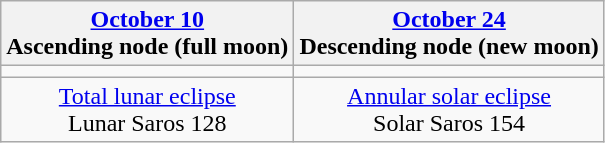<table class="wikitable">
<tr>
<th><a href='#'>October 10</a><br>Ascending node (full moon)<br></th>
<th><a href='#'>October 24</a><br>Descending node (new moon)<br></th>
</tr>
<tr>
<td></td>
<td></td>
</tr>
<tr align=center>
<td><a href='#'>Total lunar eclipse</a><br>Lunar Saros 128</td>
<td><a href='#'>Annular solar eclipse</a><br>Solar Saros 154</td>
</tr>
</table>
